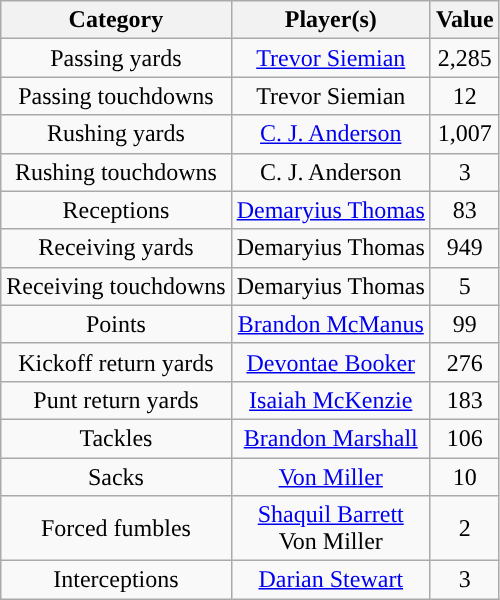<table class="wikitable" style="text-align:center">
<tr>
<th>Category</th>
<th>Player(s)</th>
<th>Value</th>
</tr>
<tr>
<td>Passing yards</td>
<td><a href='#'>Trevor Siemian</a></td>
<td>2,285</td>
</tr>
<tr>
<td>Passing touchdowns</td>
<td>Trevor Siemian</td>
<td>12</td>
</tr>
<tr>
<td>Rushing yards</td>
<td><a href='#'>C. J. Anderson</a></td>
<td>1,007</td>
</tr>
<tr>
<td>Rushing touchdowns</td>
<td>C. J. Anderson</td>
<td>3</td>
</tr>
<tr>
<td>Receptions</td>
<td><a href='#'>Demaryius Thomas</a></td>
<td>83</td>
</tr>
<tr>
<td>Receiving yards</td>
<td>Demaryius Thomas</td>
<td>949</td>
</tr>
<tr>
<td>Receiving touchdowns</td>
<td>Demaryius Thomas</td>
<td>5</td>
</tr>
<tr>
<td>Points</td>
<td><a href='#'>Brandon McManus</a></td>
<td>99</td>
</tr>
<tr>
<td>Kickoff return yards</td>
<td><a href='#'>Devontae Booker</a></td>
<td>276</td>
</tr>
<tr>
<td>Punt return yards</td>
<td><a href='#'>Isaiah McKenzie</a></td>
<td>183</td>
</tr>
<tr>
<td>Tackles</td>
<td><a href='#'>Brandon Marshall</a></td>
<td>106</td>
</tr>
<tr>
<td>Sacks</td>
<td><a href='#'>Von Miller</a></td>
<td>10</td>
</tr>
<tr>
<td>Forced fumbles</td>
<td><a href='#'>Shaquil Barrett</a><br>Von Miller</td>
<td>2</td>
</tr>
<tr>
<td>Interceptions</td>
<td><a href='#'>Darian Stewart</a></td>
<td>3</td>
</tr>
</table>
